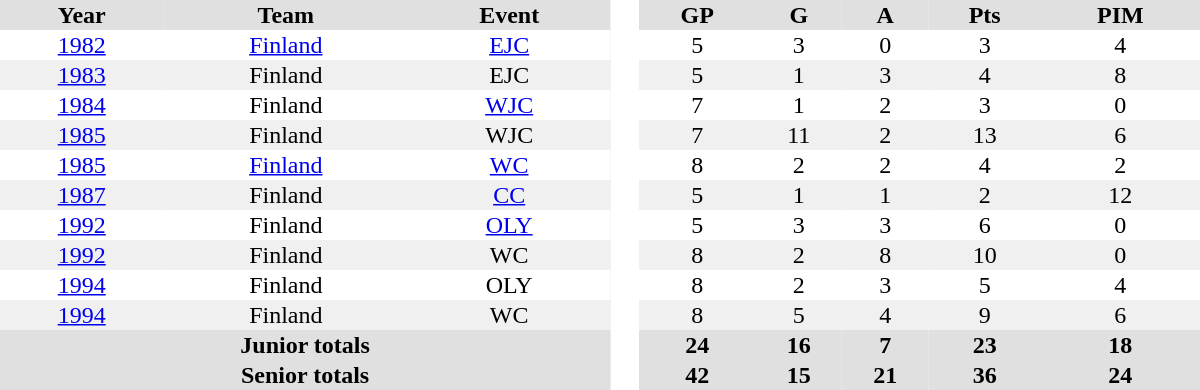<table border="0" cellpadding="1" cellspacing="0" style="text-align:center; width:50em">
<tr ALIGN="center" bgcolor="#e0e0e0">
<th>Year</th>
<th>Team</th>
<th>Event</th>
<th rowspan="99" bgcolor="#ffffff"> </th>
<th>GP</th>
<th>G</th>
<th>A</th>
<th>Pts</th>
<th>PIM</th>
</tr>
<tr>
<td><a href='#'>1982</a></td>
<td><a href='#'>Finland</a></td>
<td><a href='#'>EJC</a></td>
<td>5</td>
<td>3</td>
<td>0</td>
<td>3</td>
<td>4</td>
</tr>
<tr bgcolor="#f0f0f0">
<td><a href='#'>1983</a></td>
<td>Finland</td>
<td>EJC</td>
<td>5</td>
<td>1</td>
<td>3</td>
<td>4</td>
<td>8</td>
</tr>
<tr>
<td><a href='#'>1984</a></td>
<td>Finland</td>
<td><a href='#'>WJC</a></td>
<td>7</td>
<td>1</td>
<td>2</td>
<td>3</td>
<td>0</td>
</tr>
<tr bgcolor="#f0f0f0">
<td><a href='#'>1985</a></td>
<td>Finland</td>
<td>WJC</td>
<td>7</td>
<td>11</td>
<td>2</td>
<td>13</td>
<td>6</td>
</tr>
<tr>
<td><a href='#'>1985</a></td>
<td><a href='#'>Finland</a></td>
<td><a href='#'>WC</a></td>
<td>8</td>
<td>2</td>
<td>2</td>
<td>4</td>
<td>2</td>
</tr>
<tr bgcolor="#f0f0f0">
<td><a href='#'>1987</a></td>
<td>Finland</td>
<td><a href='#'>CC</a></td>
<td>5</td>
<td>1</td>
<td>1</td>
<td>2</td>
<td>12</td>
</tr>
<tr>
<td><a href='#'>1992</a></td>
<td>Finland</td>
<td><a href='#'>OLY</a></td>
<td>5</td>
<td>3</td>
<td>3</td>
<td>6</td>
<td>0</td>
</tr>
<tr bgcolor="#f0f0f0">
<td><a href='#'>1992</a></td>
<td>Finland</td>
<td>WC</td>
<td>8</td>
<td>2</td>
<td>8</td>
<td>10</td>
<td>0</td>
</tr>
<tr>
<td><a href='#'>1994</a></td>
<td>Finland</td>
<td>OLY</td>
<td>8</td>
<td>2</td>
<td>3</td>
<td>5</td>
<td>4</td>
</tr>
<tr bgcolor="#f0f0f0">
<td><a href='#'>1994</a></td>
<td>Finland</td>
<td>WC</td>
<td>8</td>
<td>5</td>
<td>4</td>
<td>9</td>
<td>6</td>
</tr>
<tr bgcolor="#e0e0e0">
<th colspan=3>Junior totals</th>
<th>24</th>
<th>16</th>
<th>7</th>
<th>23</th>
<th>18</th>
</tr>
<tr bgcolor="#e0e0e0">
<th colspan=3>Senior totals</th>
<th>42</th>
<th>15</th>
<th>21</th>
<th>36</th>
<th>24</th>
</tr>
</table>
